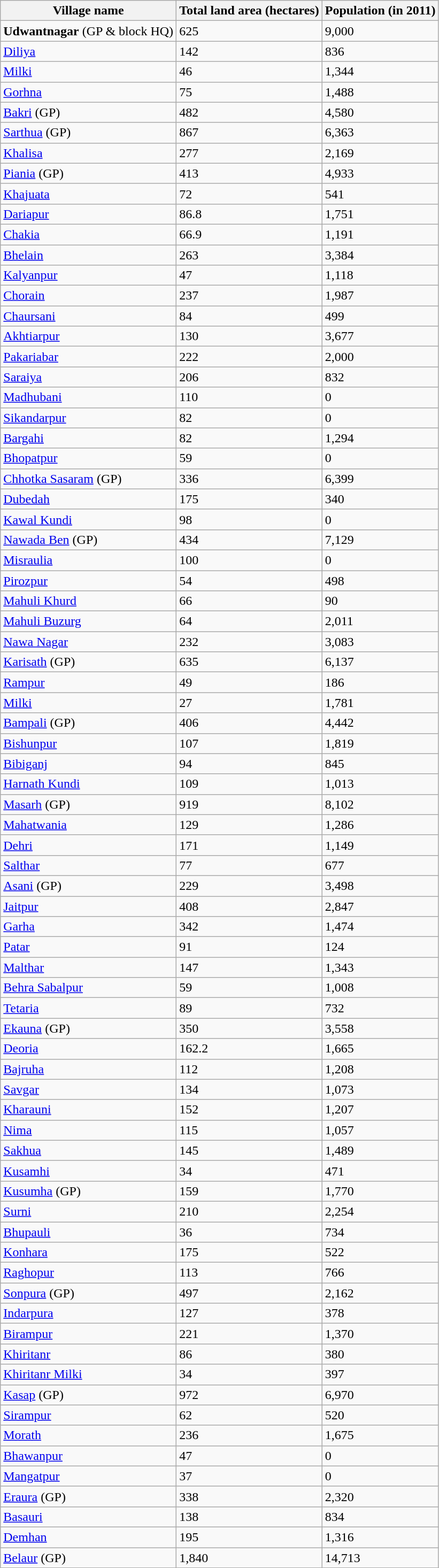<table class="wikitable sortable">
<tr>
<th>Village name</th>
<th>Total land area (hectares)</th>
<th>Population (in 2011)</th>
</tr>
<tr>
<td><strong>Udwantnagar</strong> (GP & block HQ)</td>
<td>625</td>
<td>9,000</td>
</tr>
<tr>
<td><a href='#'>Diliya</a></td>
<td>142</td>
<td>836</td>
</tr>
<tr>
<td><a href='#'>Milki</a></td>
<td>46</td>
<td>1,344</td>
</tr>
<tr>
<td><a href='#'>Gorhna</a></td>
<td>75</td>
<td>1,488</td>
</tr>
<tr>
<td><a href='#'>Bakri</a> (GP)</td>
<td>482</td>
<td>4,580</td>
</tr>
<tr>
<td><a href='#'>Sarthua</a> (GP)</td>
<td>867</td>
<td>6,363</td>
</tr>
<tr>
<td><a href='#'>Khalisa</a></td>
<td>277</td>
<td>2,169</td>
</tr>
<tr>
<td><a href='#'>Piania</a> (GP)</td>
<td>413</td>
<td>4,933</td>
</tr>
<tr>
<td><a href='#'>Khajuata</a></td>
<td>72</td>
<td>541</td>
</tr>
<tr>
<td><a href='#'>Dariapur</a></td>
<td>86.8</td>
<td>1,751</td>
</tr>
<tr>
<td><a href='#'>Chakia</a></td>
<td>66.9</td>
<td>1,191</td>
</tr>
<tr>
<td><a href='#'>Bhelain</a></td>
<td>263</td>
<td>3,384</td>
</tr>
<tr>
<td><a href='#'>Kalyanpur</a></td>
<td>47</td>
<td>1,118</td>
</tr>
<tr>
<td><a href='#'>Chorain</a></td>
<td>237</td>
<td>1,987</td>
</tr>
<tr>
<td><a href='#'>Chaursani</a></td>
<td>84</td>
<td>499</td>
</tr>
<tr>
<td><a href='#'>Akhtiarpur</a></td>
<td>130</td>
<td>3,677</td>
</tr>
<tr>
<td><a href='#'>Pakariabar</a></td>
<td>222</td>
<td>2,000</td>
</tr>
<tr>
<td><a href='#'>Saraiya</a></td>
<td>206</td>
<td>832</td>
</tr>
<tr>
<td><a href='#'>Madhubani</a></td>
<td>110</td>
<td>0</td>
</tr>
<tr>
<td><a href='#'>Sikandarpur</a></td>
<td>82</td>
<td>0</td>
</tr>
<tr>
<td><a href='#'>Bargahi</a></td>
<td>82</td>
<td>1,294</td>
</tr>
<tr>
<td><a href='#'>Bhopatpur</a></td>
<td>59</td>
<td>0</td>
</tr>
<tr>
<td><a href='#'>Chhotka Sasaram</a> (GP)</td>
<td>336</td>
<td>6,399</td>
</tr>
<tr>
<td><a href='#'>Dubedah</a></td>
<td>175</td>
<td>340</td>
</tr>
<tr>
<td><a href='#'>Kawal Kundi</a></td>
<td>98</td>
<td>0</td>
</tr>
<tr>
<td><a href='#'>Nawada Ben</a> (GP)</td>
<td>434</td>
<td>7,129</td>
</tr>
<tr>
<td><a href='#'>Misraulia</a></td>
<td>100</td>
<td>0</td>
</tr>
<tr>
<td><a href='#'>Pirozpur</a></td>
<td>54</td>
<td>498</td>
</tr>
<tr>
<td><a href='#'>Mahuli Khurd</a></td>
<td>66</td>
<td>90</td>
</tr>
<tr>
<td><a href='#'>Mahuli Buzurg</a></td>
<td>64</td>
<td>2,011</td>
</tr>
<tr>
<td><a href='#'>Nawa Nagar</a></td>
<td>232</td>
<td>3,083</td>
</tr>
<tr>
<td><a href='#'>Karisath</a> (GP)</td>
<td>635</td>
<td>6,137</td>
</tr>
<tr>
<td><a href='#'>Rampur</a></td>
<td>49</td>
<td>186</td>
</tr>
<tr>
<td><a href='#'>Milki</a></td>
<td>27</td>
<td>1,781</td>
</tr>
<tr>
<td><a href='#'>Bampali</a> (GP)</td>
<td>406</td>
<td>4,442</td>
</tr>
<tr>
<td><a href='#'>Bishunpur</a></td>
<td>107</td>
<td>1,819</td>
</tr>
<tr>
<td><a href='#'>Bibiganj</a></td>
<td>94</td>
<td>845</td>
</tr>
<tr>
<td><a href='#'>Harnath Kundi</a></td>
<td>109</td>
<td>1,013</td>
</tr>
<tr>
<td><a href='#'>Masarh</a> (GP)</td>
<td>919</td>
<td>8,102</td>
</tr>
<tr>
<td><a href='#'>Mahatwania</a></td>
<td>129</td>
<td>1,286</td>
</tr>
<tr>
<td><a href='#'>Dehri</a></td>
<td>171</td>
<td>1,149</td>
</tr>
<tr>
<td><a href='#'>Salthar</a></td>
<td>77</td>
<td>677</td>
</tr>
<tr>
<td><a href='#'>Asani</a> (GP)</td>
<td>229</td>
<td>3,498</td>
</tr>
<tr>
<td><a href='#'>Jaitpur</a></td>
<td>408</td>
<td>2,847</td>
</tr>
<tr>
<td><a href='#'>Garha</a></td>
<td>342</td>
<td>1,474</td>
</tr>
<tr>
<td><a href='#'>Patar</a></td>
<td>91</td>
<td>124</td>
</tr>
<tr>
<td><a href='#'>Malthar</a></td>
<td>147</td>
<td>1,343</td>
</tr>
<tr>
<td><a href='#'>Behra Sabalpur</a></td>
<td>59</td>
<td>1,008</td>
</tr>
<tr>
<td><a href='#'>Tetaria</a></td>
<td>89</td>
<td>732</td>
</tr>
<tr>
<td><a href='#'>Ekauna</a> (GP)</td>
<td>350</td>
<td>3,558</td>
</tr>
<tr>
<td><a href='#'>Deoria</a></td>
<td>162.2</td>
<td>1,665</td>
</tr>
<tr>
<td><a href='#'>Bajruha</a></td>
<td>112</td>
<td>1,208</td>
</tr>
<tr>
<td><a href='#'>Savgar</a></td>
<td>134</td>
<td>1,073</td>
</tr>
<tr>
<td><a href='#'>Kharauni</a></td>
<td>152</td>
<td>1,207</td>
</tr>
<tr>
<td><a href='#'>Nima</a></td>
<td>115</td>
<td>1,057</td>
</tr>
<tr>
<td><a href='#'>Sakhua</a></td>
<td>145</td>
<td>1,489</td>
</tr>
<tr>
<td><a href='#'>Kusamhi</a></td>
<td>34</td>
<td>471</td>
</tr>
<tr>
<td><a href='#'>Kusumha</a> (GP)</td>
<td>159</td>
<td>1,770</td>
</tr>
<tr>
<td><a href='#'>Surni</a></td>
<td>210</td>
<td>2,254</td>
</tr>
<tr>
<td><a href='#'>Bhupauli</a></td>
<td>36</td>
<td>734</td>
</tr>
<tr>
<td><a href='#'>Konhara</a></td>
<td>175</td>
<td>522</td>
</tr>
<tr>
<td><a href='#'>Raghopur</a></td>
<td>113</td>
<td>766</td>
</tr>
<tr>
<td><a href='#'>Sonpura</a> (GP)</td>
<td>497</td>
<td>2,162</td>
</tr>
<tr>
<td><a href='#'>Indarpura</a></td>
<td>127</td>
<td>378</td>
</tr>
<tr>
<td><a href='#'>Birampur</a></td>
<td>221</td>
<td>1,370</td>
</tr>
<tr>
<td><a href='#'>Khiritanr</a></td>
<td>86</td>
<td>380</td>
</tr>
<tr>
<td><a href='#'>Khiritanr Milki</a></td>
<td>34</td>
<td>397</td>
</tr>
<tr>
<td><a href='#'>Kasap</a> (GP)</td>
<td>972</td>
<td>6,970</td>
</tr>
<tr>
<td><a href='#'>Sirampur</a></td>
<td>62</td>
<td>520</td>
</tr>
<tr>
<td><a href='#'>Morath</a></td>
<td>236</td>
<td>1,675</td>
</tr>
<tr>
<td><a href='#'>Bhawanpur</a></td>
<td>47</td>
<td>0</td>
</tr>
<tr>
<td><a href='#'>Mangatpur</a></td>
<td>37</td>
<td>0</td>
</tr>
<tr>
<td><a href='#'>Eraura</a> (GP)</td>
<td>338</td>
<td>2,320</td>
</tr>
<tr>
<td><a href='#'>Basauri</a></td>
<td>138</td>
<td>834</td>
</tr>
<tr>
<td><a href='#'>Demhan</a></td>
<td>195</td>
<td>1,316</td>
</tr>
<tr>
<td><a href='#'>Belaur</a> (GP)</td>
<td>1,840</td>
<td>14,713</td>
</tr>
</table>
